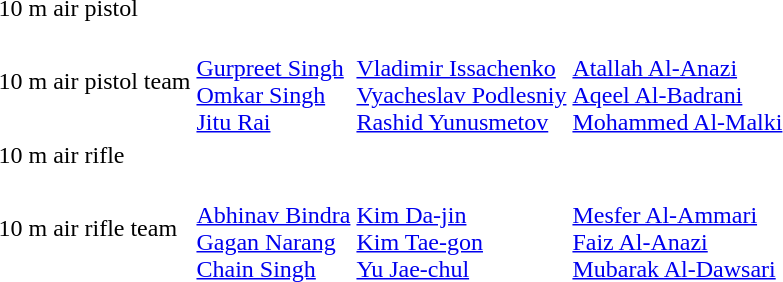<table>
<tr>
<td>10 m air pistol</td>
<td></td>
<td></td>
<td></td>
</tr>
<tr>
<td>10 m air pistol team</td>
<td><br><a href='#'>Gurpreet Singh</a><br><a href='#'>Omkar Singh</a><br><a href='#'>Jitu Rai</a></td>
<td><br><a href='#'>Vladimir Issachenko</a><br><a href='#'>Vyacheslav Podlesniy</a><br><a href='#'>Rashid Yunusmetov</a></td>
<td><br><a href='#'>Atallah Al-Anazi</a><br><a href='#'>Aqeel Al-Badrani</a><br><a href='#'>Mohammed Al-Malki</a></td>
</tr>
<tr>
<td>10 m air rifle</td>
<td></td>
<td></td>
<td></td>
</tr>
<tr>
<td>10 m air rifle team</td>
<td><br><a href='#'>Abhinav Bindra</a><br><a href='#'>Gagan Narang</a><br><a href='#'>Chain Singh</a></td>
<td><br><a href='#'>Kim Da-jin</a><br><a href='#'>Kim Tae-gon</a><br><a href='#'>Yu Jae-chul</a></td>
<td><br><a href='#'>Mesfer Al-Ammari</a><br><a href='#'>Faiz Al-Anazi</a><br><a href='#'>Mubarak Al-Dawsari</a></td>
</tr>
</table>
